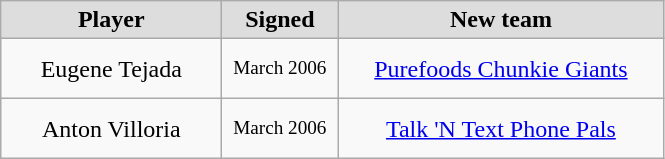<table class="wikitable" style="text-align: center">
<tr align="center" bgcolor="#dddddd">
<td style="width:140px"><strong>Player</strong></td>
<td style="width:70px"><strong>Signed</strong></td>
<td style="width:210px"><strong>New team</strong></td>
</tr>
<tr style="height:40px">
<td>Eugene Tejada</td>
<td style="font-size: 80%">March 2006</td>
<td><a href='#'>Purefoods Chunkie Giants</a></td>
</tr>
<tr style="height:40px">
<td>Anton Villoria</td>
<td style="font-size: 80%">March 2006</td>
<td><a href='#'>Talk 'N Text Phone Pals</a></td>
</tr>
</table>
